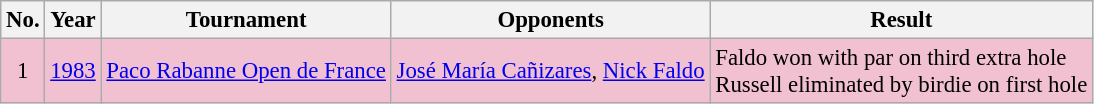<table class="wikitable" style="font-size:95%;">
<tr>
<th>No.</th>
<th>Year</th>
<th>Tournament</th>
<th>Opponents</th>
<th>Result</th>
</tr>
<tr style="background:#F2C1D1;">
<td align=center>1</td>
<td><a href='#'>1983</a></td>
<td><a href='#'>Paco Rabanne Open de France</a></td>
<td> <a href='#'>José María Cañizares</a>,  <a href='#'>Nick Faldo</a></td>
<td>Faldo won with par on third extra hole<br>Russell eliminated by birdie on first hole</td>
</tr>
</table>
